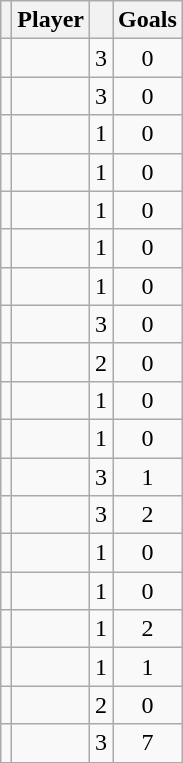<table class="wikitable sortable" style="text-align:center;">
<tr>
<th></th>
<th>Player</th>
<th></th>
<th>Goals</th>
</tr>
<tr>
<td></td>
<td align="left"></td>
<td>3</td>
<td>0</td>
</tr>
<tr>
<td></td>
<td align="left"></td>
<td>3</td>
<td>0</td>
</tr>
<tr>
<td></td>
<td align="left"></td>
<td>1</td>
<td>0</td>
</tr>
<tr>
<td></td>
<td align="left"></td>
<td>1</td>
<td>0</td>
</tr>
<tr>
<td></td>
<td align="left"></td>
<td>1</td>
<td>0</td>
</tr>
<tr>
<td></td>
<td align="left"></td>
<td>1</td>
<td>0</td>
</tr>
<tr>
<td></td>
<td align="left"></td>
<td>1</td>
<td>0</td>
</tr>
<tr>
<td></td>
<td align="left"></td>
<td>3</td>
<td>0</td>
</tr>
<tr>
<td></td>
<td align="left"></td>
<td>2</td>
<td>0</td>
</tr>
<tr>
<td></td>
<td align="left"></td>
<td>1</td>
<td>0</td>
</tr>
<tr>
<td></td>
<td align="left"></td>
<td>1</td>
<td>0</td>
</tr>
<tr>
<td></td>
<td align="left"></td>
<td>3</td>
<td>1</td>
</tr>
<tr>
<td></td>
<td align="left"></td>
<td>3</td>
<td>2</td>
</tr>
<tr>
<td></td>
<td align="left"></td>
<td>1</td>
<td>0</td>
</tr>
<tr>
<td></td>
<td align="left"></td>
<td>1</td>
<td>0</td>
</tr>
<tr>
<td></td>
<td align="left"></td>
<td>1</td>
<td>2</td>
</tr>
<tr>
<td></td>
<td align="left"></td>
<td>1</td>
<td>1</td>
</tr>
<tr>
<td></td>
<td align="left"></td>
<td>2</td>
<td>0</td>
</tr>
<tr>
<td></td>
<td align="left"></td>
<td>3</td>
<td>7</td>
</tr>
</table>
